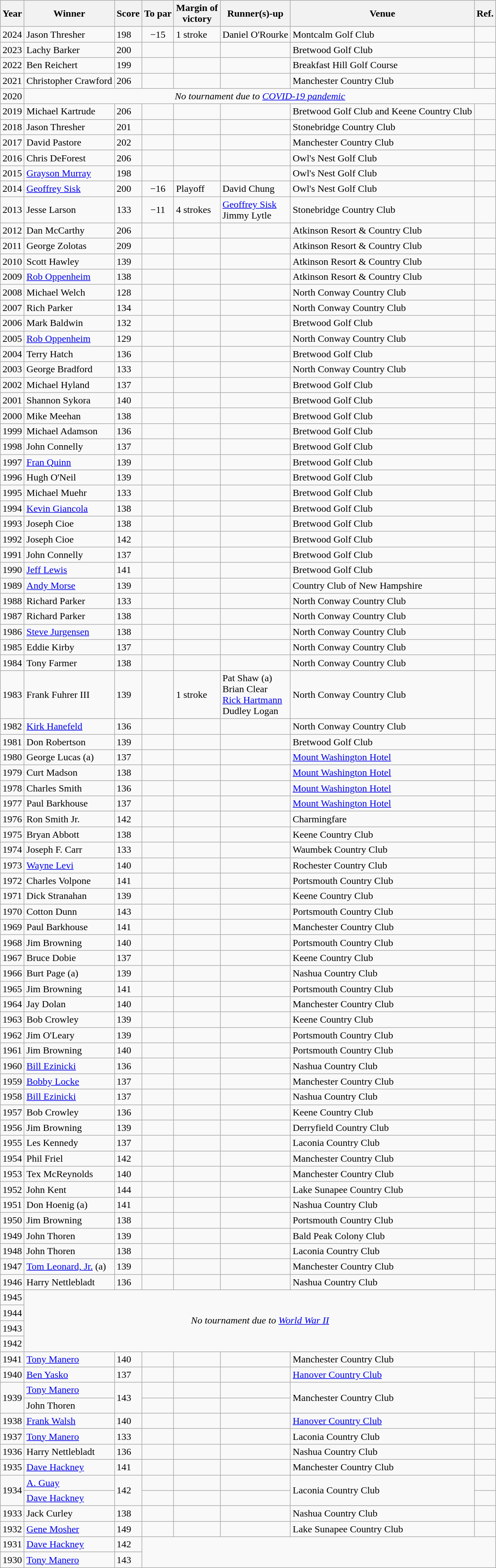<table class="wikitable">
<tr>
<th>Year</th>
<th>Winner</th>
<th>Score</th>
<th>To par</th>
<th>Margin of<br>victory</th>
<th>Runner(s)-up</th>
<th>Venue</th>
<th>Ref.</th>
</tr>
<tr>
<td>2024</td>
<td>Jason Thresher</td>
<td>198</td>
<td align=center>−15</td>
<td>1 stroke</td>
<td>Daniel O'Rourke</td>
<td>Montcalm Golf Club</td>
<td></td>
</tr>
<tr>
<td>2023</td>
<td>Lachy Barker</td>
<td>200</td>
<td></td>
<td></td>
<td></td>
<td>Bretwood Golf Club</td>
<td></td>
</tr>
<tr>
<td>2022</td>
<td>Ben Reichert</td>
<td>199</td>
<td></td>
<td></td>
<td></td>
<td>Breakfast Hill Golf Course</td>
<td></td>
</tr>
<tr>
<td>2021</td>
<td>Christopher Crawford</td>
<td>206</td>
<td></td>
<td></td>
<td></td>
<td>Manchester Country Club</td>
<td></td>
</tr>
<tr>
<td>2020</td>
<td colspan=7 style="text-align:center"><em>No tournament due to <a href='#'>COVID-19 pandemic</a></em></td>
</tr>
<tr>
<td>2019</td>
<td>Michael Kartrude</td>
<td>206</td>
<td></td>
<td></td>
<td></td>
<td>Bretwood Golf Club and Keene Country Club</td>
<td></td>
</tr>
<tr>
<td>2018</td>
<td>Jason Thresher</td>
<td>201</td>
<td></td>
<td></td>
<td></td>
<td>Stonebridge Country Club</td>
<td></td>
</tr>
<tr>
<td>2017</td>
<td>David Pastore</td>
<td>202</td>
<td></td>
<td></td>
<td></td>
<td>Manchester Country Club</td>
<td></td>
</tr>
<tr>
<td>2016</td>
<td>Chris DeForest</td>
<td>206</td>
<td></td>
<td></td>
<td></td>
<td>Owl's Nest Golf Club</td>
<td></td>
</tr>
<tr>
<td>2015</td>
<td><a href='#'>Grayson Murray</a></td>
<td>198</td>
<td></td>
<td></td>
<td></td>
<td>Owl's Nest Golf Club</td>
<td></td>
</tr>
<tr>
<td>2014</td>
<td><a href='#'>Geoffrey Sisk</a></td>
<td>200</td>
<td align=center>−16</td>
<td>Playoff</td>
<td>David Chung</td>
<td>Owl's Nest Golf Club</td>
<td></td>
</tr>
<tr>
<td>2013</td>
<td>Jesse Larson</td>
<td>133</td>
<td align=center>−11</td>
<td>4 strokes</td>
<td><a href='#'>Geoffrey Sisk</a><br>Jimmy Lytle</td>
<td>Stonebridge Country Club</td>
<td></td>
</tr>
<tr>
<td>2012</td>
<td>Dan McCarthy</td>
<td>206</td>
<td></td>
<td></td>
<td></td>
<td>Atkinson Resort & Country Club</td>
<td></td>
</tr>
<tr>
<td>2011</td>
<td>George Zolotas</td>
<td>209</td>
<td></td>
<td></td>
<td></td>
<td>Atkinson Resort & Country Club</td>
<td></td>
</tr>
<tr>
<td>2010</td>
<td>Scott Hawley</td>
<td>139</td>
<td></td>
<td></td>
<td></td>
<td>Atkinson Resort & Country Club</td>
<td></td>
</tr>
<tr>
<td>2009</td>
<td><a href='#'>Rob Oppenheim</a></td>
<td>138</td>
<td></td>
<td></td>
<td></td>
<td>Atkinson Resort & Country Club</td>
<td></td>
</tr>
<tr>
<td>2008</td>
<td>Michael Welch</td>
<td>128</td>
<td></td>
<td></td>
<td></td>
<td>North Conway Country Club</td>
<td></td>
</tr>
<tr>
<td>2007</td>
<td>Rich Parker</td>
<td>134</td>
<td></td>
<td></td>
<td></td>
<td>North Conway Country Club</td>
<td></td>
</tr>
<tr>
<td>2006</td>
<td>Mark Baldwin</td>
<td>132</td>
<td></td>
<td></td>
<td></td>
<td>Bretwood Golf Club</td>
<td></td>
</tr>
<tr>
<td>2005</td>
<td><a href='#'>Rob Oppenheim</a></td>
<td>129</td>
<td></td>
<td></td>
<td></td>
<td>North Conway Country Club</td>
<td></td>
</tr>
<tr>
<td>2004</td>
<td>Terry Hatch</td>
<td>136</td>
<td></td>
<td></td>
<td></td>
<td>Bretwood Golf Club</td>
<td></td>
</tr>
<tr>
<td>2003</td>
<td>George Bradford</td>
<td>133</td>
<td></td>
<td></td>
<td></td>
<td>North Conway Country Club</td>
<td></td>
</tr>
<tr>
<td>2002</td>
<td>Michael Hyland</td>
<td>137</td>
<td></td>
<td></td>
<td></td>
<td>Bretwood Golf Club</td>
<td></td>
</tr>
<tr>
<td>2001</td>
<td>Shannon Sykora</td>
<td>140</td>
<td></td>
<td></td>
<td></td>
<td>Bretwood Golf Club</td>
<td></td>
</tr>
<tr>
<td>2000</td>
<td>Mike Meehan</td>
<td>138</td>
<td></td>
<td></td>
<td></td>
<td>Bretwood Golf Club</td>
<td></td>
</tr>
<tr>
<td>1999</td>
<td>Michael Adamson</td>
<td>136</td>
<td></td>
<td></td>
<td></td>
<td>Bretwood Golf Club</td>
<td></td>
</tr>
<tr>
<td>1998</td>
<td>John Connelly</td>
<td>137</td>
<td></td>
<td></td>
<td></td>
<td>Bretwood Golf Club</td>
<td></td>
</tr>
<tr>
<td>1997</td>
<td><a href='#'>Fran Quinn</a></td>
<td>139</td>
<td></td>
<td></td>
<td></td>
<td>Bretwood Golf Club</td>
<td></td>
</tr>
<tr>
<td>1996</td>
<td>Hugh O'Neil</td>
<td>139</td>
<td></td>
<td></td>
<td></td>
<td>Bretwood Golf Club</td>
<td></td>
</tr>
<tr>
<td>1995</td>
<td>Michael Muehr</td>
<td>133</td>
<td></td>
<td></td>
<td></td>
<td>Bretwood Golf Club</td>
<td></td>
</tr>
<tr>
<td>1994</td>
<td><a href='#'>Kevin Giancola</a></td>
<td>138</td>
<td></td>
<td></td>
<td></td>
<td>Bretwood Golf Club</td>
<td></td>
</tr>
<tr>
<td>1993</td>
<td>Joseph Cioe</td>
<td>138</td>
<td></td>
<td></td>
<td></td>
<td>Bretwood Golf Club</td>
<td></td>
</tr>
<tr>
<td>1992</td>
<td>Joseph Cioe</td>
<td>142</td>
<td></td>
<td></td>
<td></td>
<td>Bretwood Golf Club</td>
<td></td>
</tr>
<tr>
<td>1991</td>
<td>John Connelly</td>
<td>137</td>
<td></td>
<td></td>
<td></td>
<td>Bretwood Golf Club</td>
<td></td>
</tr>
<tr>
<td>1990</td>
<td><a href='#'>Jeff Lewis</a></td>
<td>141</td>
<td></td>
<td></td>
<td></td>
<td>Bretwood Golf Club</td>
<td></td>
</tr>
<tr>
<td>1989</td>
<td><a href='#'>Andy Morse</a></td>
<td>139</td>
<td></td>
<td></td>
<td></td>
<td>Country Club of New Hampshire</td>
<td></td>
</tr>
<tr>
<td>1988</td>
<td>Richard Parker</td>
<td>133</td>
<td></td>
<td></td>
<td></td>
<td>North Conway Country Club</td>
<td></td>
</tr>
<tr>
<td>1987</td>
<td>Richard Parker</td>
<td>138</td>
<td></td>
<td></td>
<td></td>
<td>North Conway Country Club</td>
<td></td>
</tr>
<tr>
<td>1986</td>
<td><a href='#'>Steve Jurgensen</a></td>
<td>138</td>
<td></td>
<td></td>
<td></td>
<td>North Conway Country Club</td>
<td></td>
</tr>
<tr>
<td>1985</td>
<td>Eddie Kirby</td>
<td>137</td>
<td></td>
<td></td>
<td></td>
<td>North Conway Country Club</td>
<td></td>
</tr>
<tr>
<td>1984</td>
<td>Tony Farmer</td>
<td>138</td>
<td></td>
<td></td>
<td></td>
<td>North Conway Country Club</td>
<td></td>
</tr>
<tr>
<td>1983</td>
<td>Frank Fuhrer III</td>
<td>139</td>
<td></td>
<td>1 stroke</td>
<td>Pat Shaw (a)<br>Brian Clear<br><a href='#'>Rick Hartmann</a><br>Dudley Logan</td>
<td>North Conway Country Club</td>
<td></td>
</tr>
<tr>
<td>1982</td>
<td><a href='#'>Kirk Hanefeld</a></td>
<td>136</td>
<td></td>
<td></td>
<td></td>
<td>North Conway Country Club</td>
<td></td>
</tr>
<tr>
<td>1981</td>
<td>Don Robertson</td>
<td>139</td>
<td></td>
<td></td>
<td></td>
<td>Bretwood Golf Club</td>
<td></td>
</tr>
<tr>
<td>1980</td>
<td>George Lucas (a)</td>
<td>137</td>
<td></td>
<td></td>
<td></td>
<td><a href='#'>Mount Washington Hotel</a></td>
<td></td>
</tr>
<tr>
<td>1979</td>
<td>Curt Madson</td>
<td>138</td>
<td></td>
<td></td>
<td></td>
<td><a href='#'>Mount Washington Hotel</a></td>
<td></td>
</tr>
<tr>
<td>1978</td>
<td>Charles Smith</td>
<td>136</td>
<td></td>
<td></td>
<td></td>
<td><a href='#'>Mount Washington Hotel</a></td>
<td></td>
</tr>
<tr>
<td>1977</td>
<td>Paul Barkhouse</td>
<td>137</td>
<td></td>
<td></td>
<td></td>
<td><a href='#'>Mount Washington Hotel</a></td>
<td></td>
</tr>
<tr>
<td>1976</td>
<td>Ron Smith Jr.</td>
<td>142</td>
<td></td>
<td></td>
<td></td>
<td>Charmingfare</td>
<td></td>
</tr>
<tr>
<td>1975</td>
<td>Bryan Abbott</td>
<td>138</td>
<td></td>
<td></td>
<td></td>
<td>Keene Country Club</td>
<td></td>
</tr>
<tr>
<td>1974</td>
<td>Joseph F. Carr</td>
<td>133</td>
<td></td>
<td></td>
<td></td>
<td>Waumbek Country Club</td>
<td></td>
</tr>
<tr>
<td>1973</td>
<td><a href='#'>Wayne Levi</a></td>
<td>140</td>
<td></td>
<td></td>
<td></td>
<td>Rochester Country Club</td>
<td></td>
</tr>
<tr>
<td>1972</td>
<td>Charles Volpone</td>
<td>141</td>
<td></td>
<td></td>
<td></td>
<td>Portsmouth Country Club</td>
<td></td>
</tr>
<tr>
<td>1971</td>
<td>Dick Stranahan</td>
<td>139</td>
<td></td>
<td></td>
<td></td>
<td>Keene Country Club</td>
<td></td>
</tr>
<tr>
<td>1970</td>
<td>Cotton Dunn</td>
<td>143</td>
<td></td>
<td></td>
<td></td>
<td>Portsmouth Country Club</td>
<td></td>
</tr>
<tr>
<td>1969</td>
<td>Paul Barkhouse</td>
<td>141</td>
<td></td>
<td></td>
<td></td>
<td>Manchester Country Club</td>
<td></td>
</tr>
<tr>
<td>1968</td>
<td>Jim Browning</td>
<td>140</td>
<td></td>
<td></td>
<td></td>
<td>Portsmouth Country Club</td>
<td></td>
</tr>
<tr>
<td>1967</td>
<td>Bruce Dobie</td>
<td>137</td>
<td></td>
<td></td>
<td></td>
<td>Keene Country Club</td>
<td></td>
</tr>
<tr>
<td>1966</td>
<td>Burt Page (a)</td>
<td>139</td>
<td></td>
<td></td>
<td></td>
<td>Nashua Country Club</td>
<td></td>
</tr>
<tr>
<td>1965</td>
<td>Jim Browning</td>
<td>141</td>
<td></td>
<td></td>
<td></td>
<td>Portsmouth Country Club</td>
<td></td>
</tr>
<tr>
<td>1964</td>
<td>Jay Dolan</td>
<td>140</td>
<td></td>
<td></td>
<td></td>
<td>Manchester Country Club</td>
<td></td>
</tr>
<tr>
<td>1963</td>
<td>Bob Crowley</td>
<td>139</td>
<td></td>
<td></td>
<td></td>
<td>Keene Country Club</td>
<td></td>
</tr>
<tr>
<td>1962</td>
<td>Jim O'Leary</td>
<td>139</td>
<td></td>
<td></td>
<td></td>
<td>Portsmouth Country Club</td>
<td></td>
</tr>
<tr>
<td>1961</td>
<td>Jim Browning</td>
<td>140</td>
<td></td>
<td></td>
<td></td>
<td>Portsmouth Country Club</td>
<td></td>
</tr>
<tr>
<td>1960</td>
<td><a href='#'>Bill Ezinicki</a></td>
<td>136</td>
<td></td>
<td></td>
<td></td>
<td>Nashua Country Club</td>
<td></td>
</tr>
<tr>
<td>1959</td>
<td><a href='#'>Bobby Locke</a></td>
<td>137</td>
<td></td>
<td></td>
<td></td>
<td>Manchester Country Club</td>
<td></td>
</tr>
<tr>
<td>1958</td>
<td><a href='#'>Bill Ezinicki</a></td>
<td>137</td>
<td></td>
<td></td>
<td></td>
<td>Nashua Country Club</td>
<td></td>
</tr>
<tr>
<td>1957</td>
<td>Bob Crowley</td>
<td>136</td>
<td></td>
<td></td>
<td></td>
<td>Keene Country Club</td>
<td></td>
</tr>
<tr>
<td>1956</td>
<td>Jim Browning</td>
<td>139</td>
<td></td>
<td></td>
<td></td>
<td>Derryfield Country Club</td>
<td></td>
</tr>
<tr>
<td>1955</td>
<td>Les Kennedy</td>
<td>137</td>
<td></td>
<td></td>
<td></td>
<td>Laconia Country Club</td>
<td></td>
</tr>
<tr>
<td>1954</td>
<td>Phil Friel</td>
<td>142</td>
<td></td>
<td></td>
<td></td>
<td>Manchester Country Club</td>
<td></td>
</tr>
<tr>
<td>1953</td>
<td>Tex McReynolds</td>
<td>140</td>
<td></td>
<td></td>
<td></td>
<td>Manchester Country Club</td>
<td></td>
</tr>
<tr>
<td>1952</td>
<td>John Kent</td>
<td>144</td>
<td></td>
<td></td>
<td></td>
<td>Lake Sunapee Country Club</td>
<td></td>
</tr>
<tr>
<td>1951</td>
<td>Don Hoenig (a)</td>
<td>141</td>
<td></td>
<td></td>
<td></td>
<td>Nashua Country Club</td>
<td></td>
</tr>
<tr>
<td>1950</td>
<td>Jim Browning</td>
<td>138</td>
<td></td>
<td></td>
<td></td>
<td>Portsmouth Country Club</td>
<td></td>
</tr>
<tr>
<td>1949</td>
<td>John Thoren</td>
<td>139</td>
<td></td>
<td></td>
<td></td>
<td>Bald Peak Colony Club</td>
<td></td>
</tr>
<tr>
<td>1948</td>
<td>John Thoren</td>
<td>138</td>
<td></td>
<td></td>
<td></td>
<td>Laconia Country Club</td>
<td></td>
</tr>
<tr>
<td>1947</td>
<td><a href='#'>Tom Leonard, Jr.</a> (a)</td>
<td>139</td>
<td></td>
<td></td>
<td></td>
<td>Manchester Country Club</td>
<td></td>
</tr>
<tr>
<td>1946</td>
<td>Harry Nettlebladt</td>
<td>136</td>
<td></td>
<td></td>
<td></td>
<td>Nashua Country Club</td>
<td></td>
</tr>
<tr>
<td>1945</td>
<td colspan=7 rowspan=4 style="text-align:center"><em>No tournament due to <a href='#'>World War II</a></em></td>
</tr>
<tr>
<td>1944</td>
</tr>
<tr>
<td>1943</td>
</tr>
<tr>
<td>1942</td>
</tr>
<tr>
<td>1941</td>
<td><a href='#'>Tony Manero</a></td>
<td>140</td>
<td></td>
<td></td>
<td></td>
<td>Manchester Country Club</td>
<td></td>
</tr>
<tr>
<td>1940</td>
<td><a href='#'>Ben Yasko</a></td>
<td>137</td>
<td></td>
<td></td>
<td></td>
<td><a href='#'>Hanover Country Club</a></td>
<td></td>
</tr>
<tr>
<td rowspan = 2>1939</td>
<td><a href='#'>Tony Manero</a></td>
<td rowspan="2">143</td>
<td></td>
<td></td>
<td></td>
<td rowspan="2">Manchester Country Club</td>
<td></td>
</tr>
<tr>
<td>John Thoren</td>
<td></td>
<td></td>
<td></td>
<td></td>
</tr>
<tr>
<td>1938</td>
<td><a href='#'>Frank Walsh</a></td>
<td>140</td>
<td></td>
<td></td>
<td></td>
<td><a href='#'>Hanover Country Club</a></td>
<td></td>
</tr>
<tr>
<td>1937</td>
<td><a href='#'>Tony Manero</a></td>
<td>133</td>
<td></td>
<td></td>
<td></td>
<td>Laconia Country Club</td>
<td></td>
</tr>
<tr>
<td>1936</td>
<td>Harry Nettlebladt</td>
<td>136</td>
<td></td>
<td></td>
<td></td>
<td>Nashua Country Club</td>
<td></td>
</tr>
<tr>
<td>1935</td>
<td><a href='#'>Dave Hackney</a></td>
<td>141</td>
<td></td>
<td></td>
<td></td>
<td>Manchester Country Club</td>
<td></td>
</tr>
<tr>
<td rowspan = 2>1934</td>
<td><a href='#'>A. Guay</a></td>
<td rowspan="2">142</td>
<td></td>
<td></td>
<td></td>
<td rowspan="2">Laconia Country Club</td>
<td></td>
</tr>
<tr>
<td><a href='#'>Dave Hackney</a></td>
<td></td>
<td></td>
<td></td>
<td></td>
</tr>
<tr>
<td>1933</td>
<td>Jack Curley</td>
<td>138</td>
<td></td>
<td></td>
<td></td>
<td>Nashua Country Club</td>
<td></td>
</tr>
<tr>
<td>1932</td>
<td><a href='#'>Gene Mosher</a></td>
<td>149</td>
<td></td>
<td></td>
<td></td>
<td>Lake Sunapee Country Club</td>
<td></td>
</tr>
<tr>
<td>1931</td>
<td><a href='#'>Dave Hackney</a></td>
<td>142</td>
</tr>
<tr>
<td>1930</td>
<td><a href='#'>Tony Manero</a></td>
<td>143</td>
</tr>
</table>
